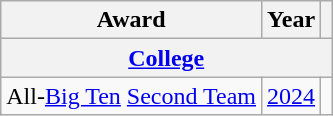<table class="wikitable">
<tr>
<th>Award</th>
<th>Year</th>
<th></th>
</tr>
<tr>
<th colspan="3"><a href='#'>College</a></th>
</tr>
<tr>
<td>All-<a href='#'>Big Ten</a> <a href='#'>Second Team</a></td>
<td><a href='#'>2024</a></td>
<td></td>
</tr>
</table>
